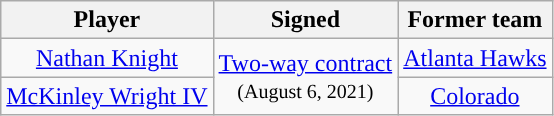<table class="wikitable sortable sortable" style="text-align: center">
<tr>
<th>Player</th>
<th>Signed</th>
<th>Former team</th>
</tr>
<tr>
<td><a href='#'>Nathan Knight</a></td>
<td rowspan=2><a href='#'>Two-way contract</a><br><small>(August 6, 2021)</small></td>
<td><a href='#'>Atlanta Hawks</a></td>
</tr>
<tr>
<td><a href='#'>McKinley Wright IV</a></td>
<td><a href='#'>Colorado</a></td>
</tr>
</table>
